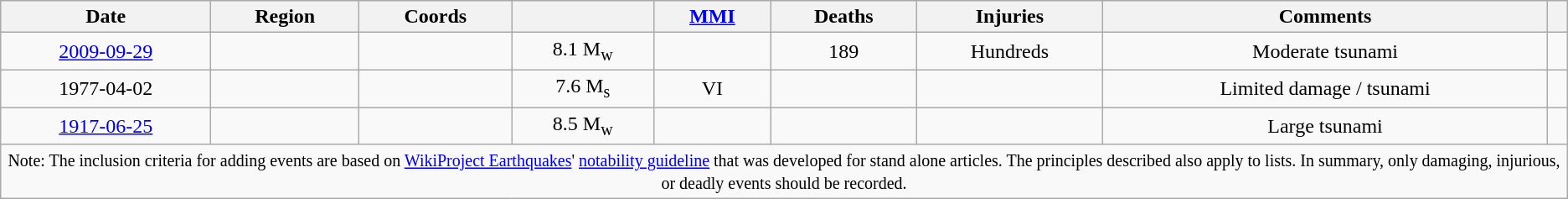<table class="wikitable sortable" style="text-align: center;">
<tr bgcolor="#ececec">
<th>Date</th>
<th>Region</th>
<th>Coords</th>
<th></th>
<th><a href='#'>MMI</a></th>
<th>Deaths</th>
<th>Injuries</th>
<th>Comments</th>
<th class="unsortable"></th>
</tr>
<tr>
<td><a href='#'>2009-09-29</a></td>
<td></td>
<td></td>
<td>8.1 M<sub>w</sub></td>
<td></td>
<td>189</td>
<td>Hundreds</td>
<td>Moderate tsunami</td>
</tr>
<tr>
<td>1977-04-02</td>
<td></td>
<td></td>
<td>7.6 M<sub>s</sub></td>
<td>VI</td>
<td></td>
<td></td>
<td>Limited damage / tsunami</td>
<td></td>
</tr>
<tr>
<td><a href='#'>1917-06-25</a></td>
<td></td>
<td></td>
<td>8.5 M<sub>w</sub></td>
<td></td>
<td></td>
<td></td>
<td>Large tsunami</td>
<td></td>
</tr>
<tr class="sortbottom">
<td colspan="9" style="text-align: center;"><small>Note: The inclusion criteria for adding events are based on <a href='#'>WikiProject Earthquakes</a>' <a href='#'>notability guideline</a> that was developed for stand alone articles. The principles described also apply to lists. In summary, only damaging, injurious, or deadly events should be recorded.</small></td>
</tr>
</table>
